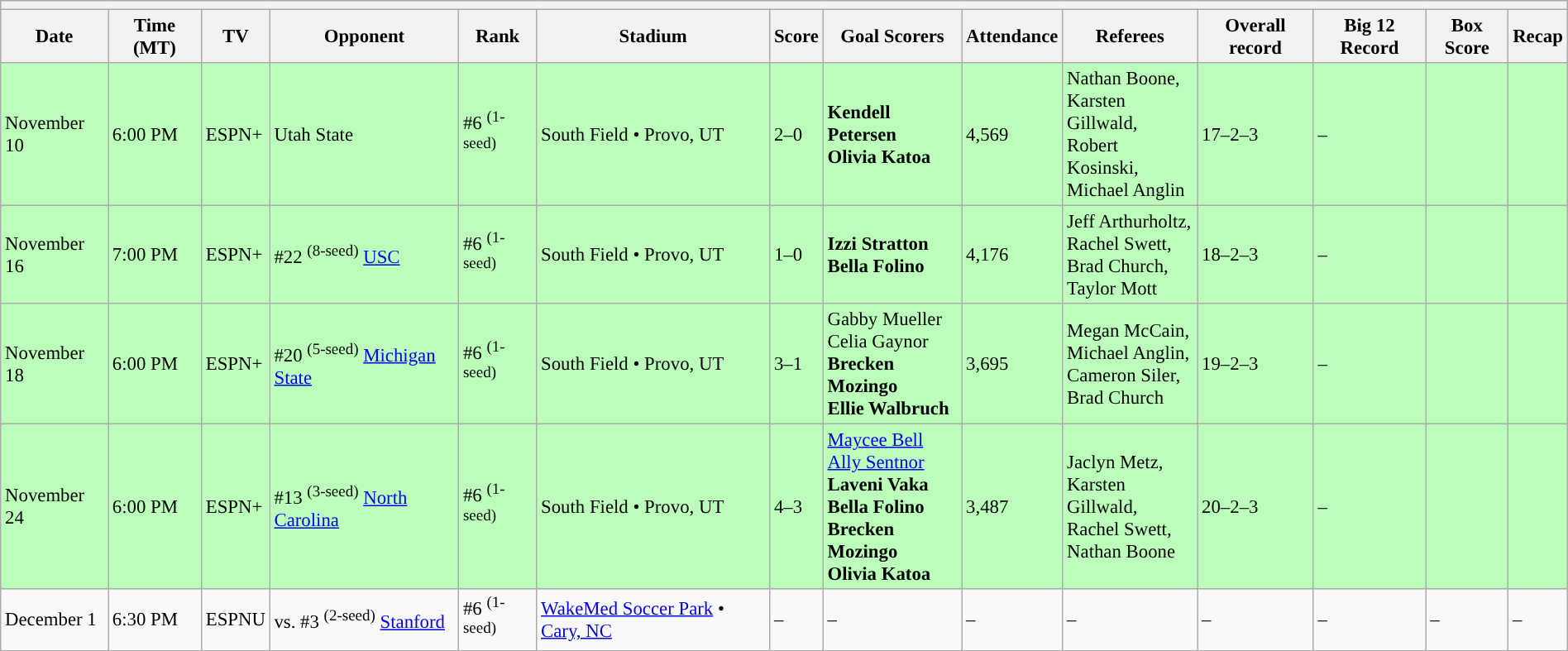<table class="wikitable collapsible collapsed" style="margin:auto; font-size:95%; width:100%">
<tr>
<th colspan=14 style="padding-left:4em;"></th>
</tr>
<tr>
<th>Date</th>
<th>Time (MT)</th>
<th>TV</th>
<th>Opponent</th>
<th>Rank</th>
<th>Stadium</th>
<th>Score</th>
<th>Goal Scorers</th>
<th>Attendance</th>
<th>Referees</th>
<th>Overall record</th>
<th>Big 12 Record</th>
<th>Box Score</th>
<th>Recap</th>
</tr>
<tr bgcolor=bbffbb>
<td>November 10</td>
<td>6:00 PM</td>
<td>ESPN+</td>
<td>Utah State</td>
<td>#6 <sup>(1-seed)</sup></td>
<td>South Field • Provo, UT</td>
<td>2–0</td>
<td><strong>Kendell Petersen</strong>  <br> <strong>Olivia Katoa</strong> </td>
<td>4,569</td>
<td>Nathan Boone, <br> Karsten Gillwald, <br> Robert Kosinski, <br> Michael Anglin</td>
<td>17–2–3</td>
<td>–</td>
<td></td>
<td></td>
</tr>
<tr bgcolor=bbffbb>
<td>November 16</td>
<td>7:00 PM</td>
<td>ESPN+</td>
<td>#22 <sup>(8-seed)</sup> <a href='#'>USC</a></td>
<td>#6 <sup>(1-seed)</sup></td>
<td>South Field • Provo, UT</td>
<td>1–0</td>
<td><strong>Izzi Stratton</strong>  <br> <strong>Bella Folino</strong> </td>
<td>4,176</td>
<td>Jeff Arthurholtz, <br> Rachel Swett, <br> Brad Church, <br> Taylor Mott</td>
<td>18–2–3</td>
<td>–</td>
<td></td>
<td></td>
</tr>
<tr bgcolor=bbffbb>
<td>November 18</td>
<td>6:00 PM</td>
<td>ESPN+</td>
<td>#20 <sup>(5-seed)</sup> <a href='#'>Michigan State</a></td>
<td>#6 <sup>(1-seed)</sup></td>
<td>South Field • Provo, UT</td>
<td>3–1</td>
<td> Gabby Mueller <br>  Celia Gaynor <br> <strong>Brecken Mozingo</strong>  <br> <strong>Ellie Walbruch</strong> </td>
<td>3,695</td>
<td>Megan McCain, <br> Michael Anglin, <br> Cameron Siler, <br> Brad Church</td>
<td>19–2–3</td>
<td>–</td>
<td></td>
<td></td>
</tr>
<tr bgcolor=bbffbb>
<td>November 24</td>
<td>6:00 PM</td>
<td>ESPN+</td>
<td>#13 <sup>(3-seed)</sup> <a href='#'>North Carolina</a></td>
<td>#6 <sup>(1-seed)</sup></td>
<td>South Field • Provo, UT</td>
<td>4–3</td>
<td> <a href='#'>Maycee Bell</a> <br>  <a href='#'>Ally Sentnor</a> <br> <strong>Laveni Vaka</strong>  <br> <strong>Bella Folino</strong>  <br> <strong>Brecken Mozingo</strong>  <br> <strong>Olivia Katoa</strong> </td>
<td>3,487</td>
<td>Jaclyn Metz, <br> Karsten Gillwald, <br> Rachel Swett, <br> Nathan Boone</td>
<td>20–2–3</td>
<td>–</td>
<td></td>
<td></td>
</tr>
<tr>
<td>December 1</td>
<td>6:30 PM</td>
<td>ESPNU</td>
<td>vs. #3 <sup>(2-seed)</sup> <a href='#'>Stanford</a></td>
<td>#6 <sup>(1-seed)</sup></td>
<td><a href='#'>WakeMed Soccer Park</a> • <a href='#'>Cary, NC</a></td>
<td>–</td>
<td>–</td>
<td>–</td>
<td>–</td>
<td>–</td>
<td>–</td>
<td>–</td>
<td>–</td>
</tr>
</table>
